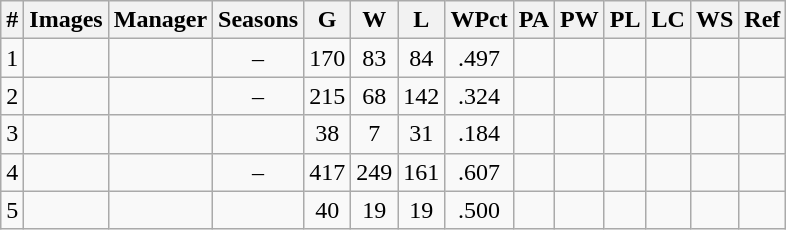<table class="wikitable sortable" style="text-align:center">
<tr>
<th class="unsortable">#</th>
<th>Images</th>
<th>Manager</th>
<th>Seasons</th>
<th>G</th>
<th>W</th>
<th>L</th>
<th>WPct</th>
<th>PA</th>
<th>PW</th>
<th>PL</th>
<th>LC</th>
<th>WS</th>
<th class="unsortable">Ref</th>
</tr>
<tr>
<td>1</td>
<td></td>
<td></td>
<td>–</td>
<td>170</td>
<td>83</td>
<td>84</td>
<td>.497</td>
<td></td>
<td></td>
<td></td>
<td></td>
<td></td>
<td></td>
</tr>
<tr>
<td>2</td>
<td></td>
<td></td>
<td>–</td>
<td>215</td>
<td>68</td>
<td>142</td>
<td>.324</td>
<td></td>
<td></td>
<td></td>
<td></td>
<td></td>
<td></td>
</tr>
<tr>
<td>3</td>
<td></td>
<td></td>
<td></td>
<td>38</td>
<td>7</td>
<td>31</td>
<td>.184</td>
<td></td>
<td></td>
<td></td>
<td></td>
<td></td>
<td></td>
</tr>
<tr>
<td>4</td>
<td></td>
<td></td>
<td>–</td>
<td>417</td>
<td>249</td>
<td>161</td>
<td>.607</td>
<td></td>
<td></td>
<td></td>
<td></td>
<td></td>
<td></td>
</tr>
<tr>
<td>5</td>
<td></td>
<td></td>
<td></td>
<td>40</td>
<td>19</td>
<td>19</td>
<td>.500</td>
<td></td>
<td></td>
<td></td>
<td></td>
<td></td>
<td></td>
</tr>
</table>
